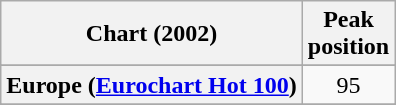<table class="wikitable sortable plainrowheaders" style="text-align:center">
<tr>
<th>Chart (2002)</th>
<th>Peak<br>position</th>
</tr>
<tr>
</tr>
<tr>
</tr>
<tr>
</tr>
<tr>
</tr>
<tr>
</tr>
<tr>
<th scope="row">Europe (<a href='#'>Eurochart Hot 100</a>)</th>
<td>95</td>
</tr>
<tr>
</tr>
<tr>
</tr>
<tr>
</tr>
<tr>
</tr>
<tr>
</tr>
<tr>
</tr>
<tr>
</tr>
<tr>
</tr>
<tr>
</tr>
<tr>
</tr>
<tr>
</tr>
<tr>
</tr>
<tr>
</tr>
<tr>
</tr>
<tr>
</tr>
</table>
